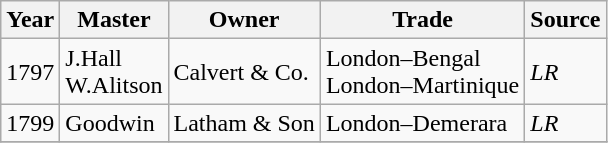<table class=" wikitable">
<tr>
<th>Year</th>
<th>Master</th>
<th>Owner</th>
<th>Trade</th>
<th>Source</th>
</tr>
<tr>
<td>1797</td>
<td>J.Hall<br>W.Alitson</td>
<td>Calvert & Co.</td>
<td>London–Bengal<br>London–Martinique</td>
<td><em>LR</em></td>
</tr>
<tr>
<td>1799</td>
<td>Goodwin</td>
<td>Latham & Son</td>
<td>London–Demerara</td>
<td><em>LR</em></td>
</tr>
<tr>
</tr>
</table>
